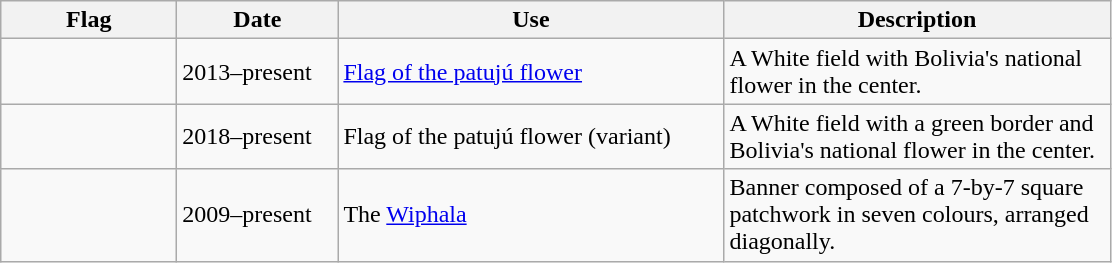<table class="wikitable">
<tr>
<th style="width:110px;">Flag</th>
<th style="width:100px;">Date</th>
<th style="width:250px;">Use</th>
<th style="width:250px;">Description</th>
</tr>
<tr>
<td></td>
<td>2013–present</td>
<td><a href='#'>Flag of the patujú flower</a></td>
<td>A White field with Bolivia's national flower in the center.</td>
</tr>
<tr>
<td></td>
<td>2018–present</td>
<td>Flag of the patujú flower (variant)</td>
<td>A White field with a green border and Bolivia's national flower in the center.</td>
</tr>
<tr>
<td></td>
<td>2009–present</td>
<td>The <a href='#'>Wiphala</a></td>
<td>Banner composed of a 7-by-7 square patchwork in seven colours, arranged diagonally.</td>
</tr>
</table>
